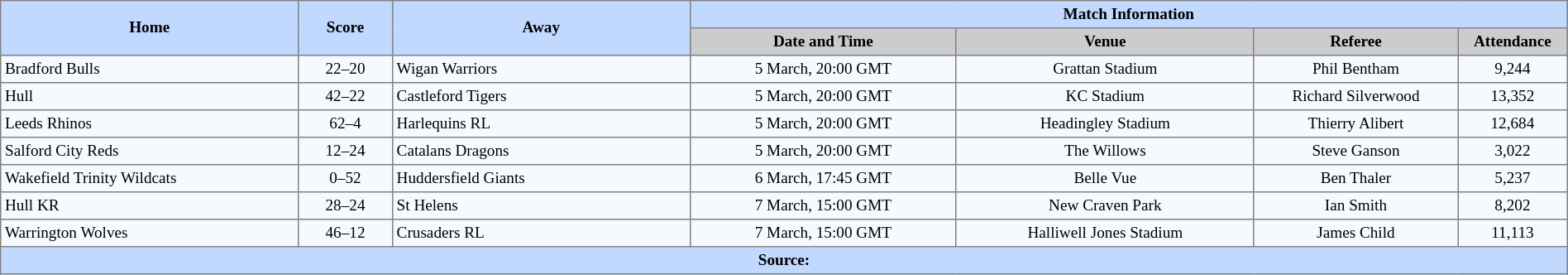<table border=1 style="border-collapse:collapse; font-size:80%; text-align:center;" cellpadding=3 cellspacing=0 width=100%>
<tr bgcolor=#C1D8FF>
<th rowspan=2 width=19%>Home</th>
<th rowspan=2 width=6%>Score</th>
<th rowspan=2 width=19%>Away</th>
<th colspan=6>Match Information</th>
</tr>
<tr bgcolor=#CCCCCC>
<th width=17%>Date and Time</th>
<th width=19%>Venue</th>
<th width=13%>Referee</th>
<th width=7%>Attendance</th>
</tr>
<tr bgcolor=#F5FAFF>
<td align=left> Bradford Bulls</td>
<td>22–20</td>
<td align=left> Wigan Warriors</td>
<td>5 March, 20:00 GMT</td>
<td>Grattan Stadium</td>
<td>Phil Bentham</td>
<td>9,244</td>
</tr>
<tr bgcolor=#F5FAFF>
<td align=left> Hull</td>
<td>42–22</td>
<td align=left> Castleford Tigers</td>
<td>5 March, 20:00 GMT</td>
<td>KC Stadium</td>
<td>Richard Silverwood</td>
<td>13,352</td>
</tr>
<tr bgcolor=#F5FAFF>
<td align=left> Leeds Rhinos</td>
<td>62–4</td>
<td align=left> Harlequins RL</td>
<td>5 March, 20:00 GMT</td>
<td>Headingley Stadium</td>
<td>Thierry Alibert</td>
<td>12,684</td>
</tr>
<tr bgcolor=#F5FAFF>
<td align=left> Salford City Reds</td>
<td>12–24</td>
<td align=left> Catalans Dragons</td>
<td>5 March, 20:00 GMT</td>
<td>The Willows</td>
<td>Steve Ganson</td>
<td>3,022</td>
</tr>
<tr bgcolor=#F5FAFF>
<td align=left> Wakefield Trinity Wildcats</td>
<td>0–52</td>
<td align=left> Huddersfield Giants</td>
<td>6 March, 17:45 GMT</td>
<td>Belle Vue</td>
<td>Ben Thaler</td>
<td>5,237</td>
</tr>
<tr bgcolor=#F5FAFF>
<td align=left> Hull KR</td>
<td>28–24</td>
<td align=left> St Helens</td>
<td>7 March, 15:00 GMT</td>
<td>New Craven Park</td>
<td>Ian Smith</td>
<td>8,202</td>
</tr>
<tr bgcolor=#F5FAFF>
<td align=left> Warrington Wolves</td>
<td>46–12</td>
<td align=left> Crusaders RL</td>
<td>7 March, 15:00 GMT</td>
<td>Halliwell Jones Stadium</td>
<td>James Child</td>
<td>11,113</td>
</tr>
<tr bgcolor=#C1D8FF>
<th colspan="12">Source:</th>
</tr>
</table>
